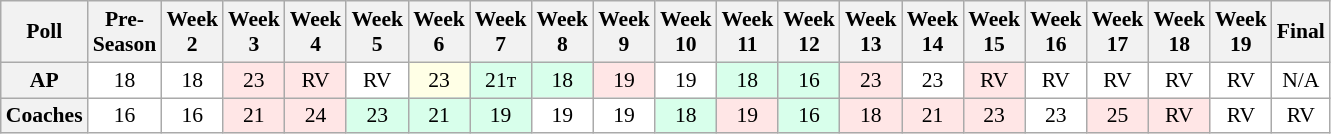<table class="wikitable" style="white-space:nowrap;font-size:90%">
<tr>
<th>Poll</th>
<th>Pre-<br>Season</th>
<th>Week<br>2</th>
<th>Week<br>3</th>
<th>Week<br>4</th>
<th>Week<br>5</th>
<th>Week<br>6</th>
<th>Week<br>7</th>
<th>Week<br>8</th>
<th>Week<br>9</th>
<th>Week<br>10</th>
<th>Week<br>11</th>
<th>Week<br>12</th>
<th>Week<br>13</th>
<th>Week<br>14</th>
<th>Week<br>15</th>
<th>Week<br>16</th>
<th>Week<br>17</th>
<th>Week<br>18</th>
<th>Week<br>19</th>
<th>Final</th>
</tr>
<tr style="text-align:center;">
<th>AP</th>
<td style="background:#FFF;">18</td>
<td style="background:#FFF;">18</td>
<td style="background:#FFE6E6;">23</td>
<td style="background:#FFE6E6;">RV</td>
<td style="background:#FFF;">RV</td>
<td style="background:#FFFFE6;">23</td>
<td style="background:#D8FFEB;">21т</td>
<td style="background:#D8FFEB;">18</td>
<td style="background:#FFE6E6;">19</td>
<td style="background:#FFF;">19</td>
<td style="background:#D8FFEB;">18</td>
<td style="background:#D8FFEB;">16</td>
<td style="background:#FFE6E6;">23</td>
<td style="background:#FFF;">23</td>
<td style="background:#FFE6E6;">RV</td>
<td style="background:#FFF;">RV</td>
<td style="background:#FFF;">RV</td>
<td style="background:#FFF;">RV</td>
<td style="background:#FFF;">RV</td>
<td style="background:#FFF;">N/A</td>
</tr>
<tr style="text-align:center;">
<th>Coaches</th>
<td style="background:#FFF;">16</td>
<td style="background:#FFF;">16</td>
<td style="background:#FFE6E6;">21</td>
<td style="background:#FFE6E6;">24</td>
<td style="background:#D8FFEB;">23</td>
<td style="background:#D8FFEB;">21</td>
<td style="background:#D8FFEB;">19</td>
<td style="background:#FFF;">19</td>
<td style="background:#FFF;">19</td>
<td style="background:#D8FFEB;">18</td>
<td style="background:#FFE6E6;">19</td>
<td style="background:#D8FFEB;">16</td>
<td style="background:#FFE6E6;">18</td>
<td style="background:#FFE6E6;">21</td>
<td style="background:#FFE6E6;">23</td>
<td style="background:#FFF;">23</td>
<td style="background:#FFE6E6;">25</td>
<td style="background:#FFE6E6;">RV</td>
<td style="background:#FFF;">RV</td>
<td style="background:#FFF;">RV</td>
</tr>
</table>
